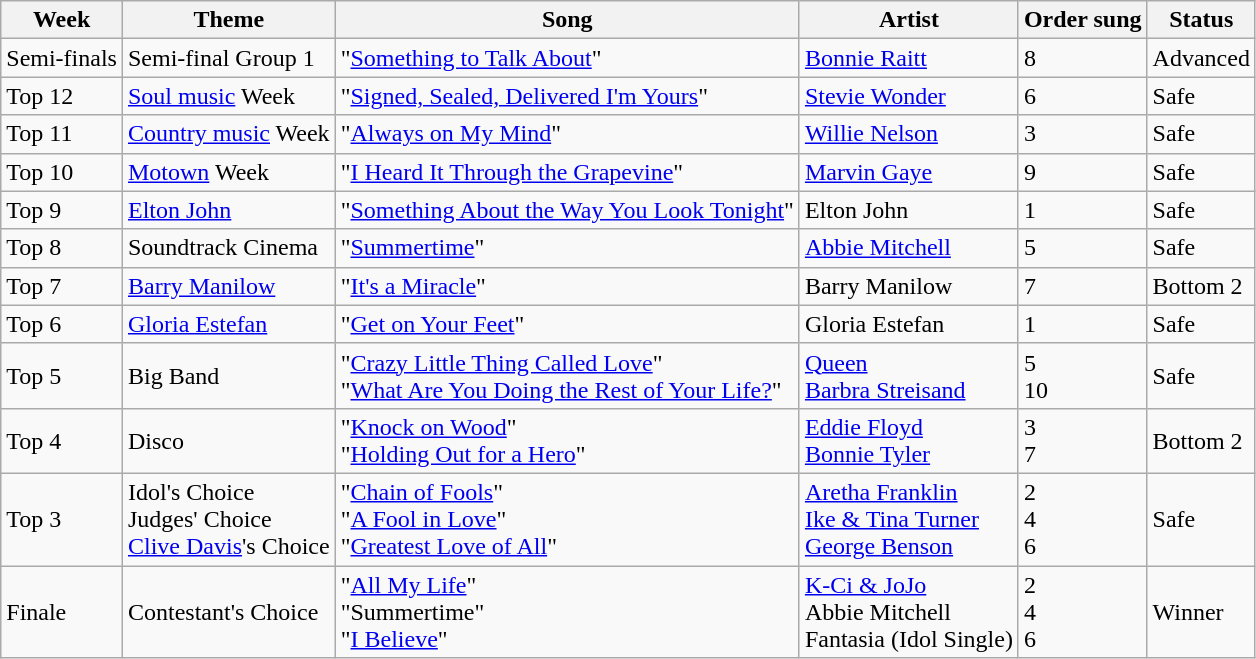<table class="wikitable">
<tr>
<th>Week</th>
<th>Theme</th>
<th>Song</th>
<th>Artist</th>
<th>Order sung</th>
<th>Status</th>
</tr>
<tr>
<td>Semi-finals</td>
<td>Semi-final Group 1</td>
<td>"<a href='#'>Something to Talk About</a>"</td>
<td><a href='#'>Bonnie Raitt</a></td>
<td>8</td>
<td>Advanced</td>
</tr>
<tr>
<td>Top 12</td>
<td><a href='#'>Soul music</a> Week</td>
<td>"<a href='#'>Signed, Sealed, Delivered I'm Yours</a>"</td>
<td><a href='#'>Stevie Wonder</a></td>
<td>6</td>
<td>Safe</td>
</tr>
<tr>
<td>Top 11</td>
<td><a href='#'>Country music</a> Week</td>
<td>"<a href='#'>Always on My Mind</a>"</td>
<td><a href='#'>Willie Nelson</a></td>
<td>3</td>
<td>Safe</td>
</tr>
<tr>
<td>Top 10</td>
<td><a href='#'>Motown</a> Week</td>
<td>"<a href='#'>I Heard It Through the Grapevine</a>"</td>
<td><a href='#'>Marvin Gaye</a></td>
<td>9</td>
<td>Safe</td>
</tr>
<tr>
<td>Top 9</td>
<td><a href='#'>Elton John</a></td>
<td>"<a href='#'>Something About the Way You Look Tonight</a>"</td>
<td>Elton John</td>
<td>1</td>
<td>Safe</td>
</tr>
<tr>
<td>Top 8</td>
<td>Soundtrack Cinema</td>
<td>"<a href='#'>Summertime</a>"</td>
<td><a href='#'>Abbie Mitchell</a></td>
<td>5</td>
<td>Safe</td>
</tr>
<tr>
<td>Top 7</td>
<td><a href='#'>Barry Manilow</a></td>
<td>"<a href='#'>It's a Miracle</a>"</td>
<td>Barry Manilow</td>
<td>7</td>
<td>Bottom 2</td>
</tr>
<tr>
<td>Top 6</td>
<td><a href='#'>Gloria Estefan</a></td>
<td>"<a href='#'>Get on Your Feet</a>"</td>
<td>Gloria Estefan</td>
<td>1</td>
<td>Safe</td>
</tr>
<tr>
<td>Top 5</td>
<td>Big Band</td>
<td>"<a href='#'>Crazy Little Thing Called Love</a>"<br>"<a href='#'>What Are You Doing the Rest of Your Life?</a>"</td>
<td><a href='#'>Queen</a><br><a href='#'>Barbra Streisand</a></td>
<td>5<br>10</td>
<td>Safe</td>
</tr>
<tr>
<td>Top 4</td>
<td>Disco</td>
<td>"<a href='#'>Knock on Wood</a>"<br>"<a href='#'>Holding Out for a Hero</a>"</td>
<td><a href='#'>Eddie Floyd</a><br><a href='#'>Bonnie Tyler</a></td>
<td>3<br>7</td>
<td>Bottom 2</td>
</tr>
<tr>
<td>Top 3</td>
<td>Idol's Choice<br>Judges' Choice<br><a href='#'>Clive Davis</a>'s Choice</td>
<td>"<a href='#'>Chain of Fools</a>"<br>"<a href='#'>A Fool in Love</a>"<br>"<a href='#'>Greatest Love of All</a>"</td>
<td><a href='#'>Aretha Franklin</a><br><a href='#'>Ike & Tina Turner</a><br><a href='#'>George Benson</a></td>
<td>2<br>4<br>6</td>
<td>Safe</td>
</tr>
<tr>
<td>Finale</td>
<td>Contestant's Choice</td>
<td>"<a href='#'>All My Life</a>"<br>"Summertime"<br>"<a href='#'>I Believe</a>"</td>
<td><a href='#'>K-Ci & JoJo</a><br>Abbie Mitchell<br>Fantasia (Idol Single)</td>
<td>2<br>4<br>6</td>
<td>Winner</td>
</tr>
</table>
